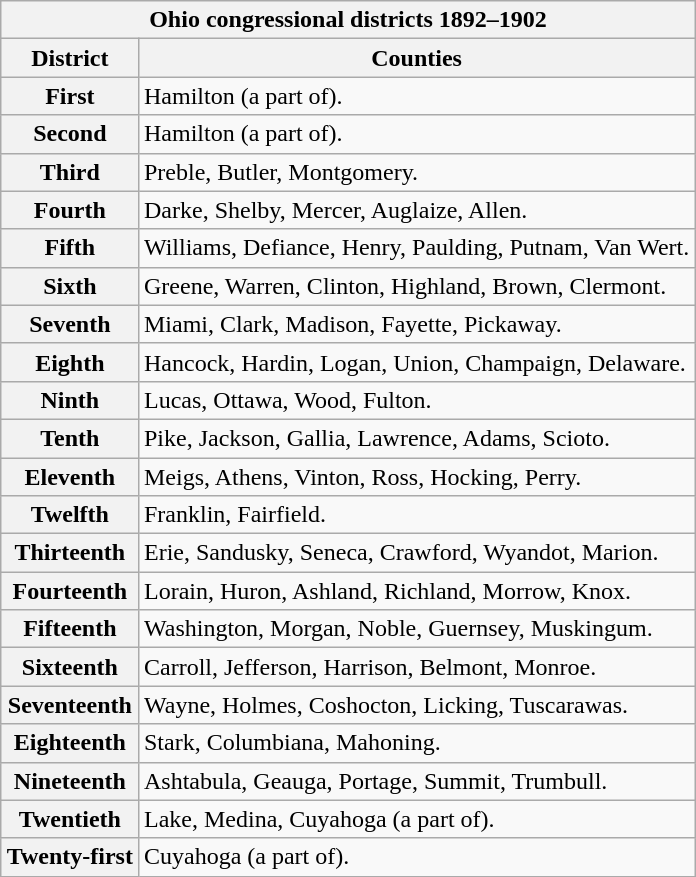<table class=wikitable style="margin: 1em auto 1em auto">
<tr>
<th colspan=2>Ohio congressional districts 1892–1902</th>
</tr>
<tr>
<th>District</th>
<th>Counties</th>
</tr>
<tr>
<th>First</th>
<td>Hamilton (a part of).</td>
</tr>
<tr>
<th>Second</th>
<td>Hamilton (a part of).</td>
</tr>
<tr>
<th>Third</th>
<td>Preble, Butler, Montgomery.</td>
</tr>
<tr>
<th>Fourth</th>
<td>Darke, Shelby, Mercer, Auglaize, Allen.</td>
</tr>
<tr>
<th>Fifth</th>
<td>Williams, Defiance, Henry, Paulding, Putnam, Van Wert.</td>
</tr>
<tr>
<th>Sixth</th>
<td>Greene, Warren, Clinton, Highland, Brown, Clermont.</td>
</tr>
<tr>
<th>Seventh</th>
<td>Miami, Clark, Madison, Fayette, Pickaway.</td>
</tr>
<tr>
<th>Eighth</th>
<td>Hancock, Hardin, Logan, Union, Champaign, Delaware.</td>
</tr>
<tr>
<th>Ninth</th>
<td>Lucas, Ottawa, Wood, Fulton.</td>
</tr>
<tr>
<th>Tenth</th>
<td>Pike, Jackson, Gallia, Lawrence, Adams, Scioto.</td>
</tr>
<tr>
<th>Eleventh</th>
<td>Meigs, Athens, Vinton, Ross, Hocking, Perry.</td>
</tr>
<tr>
<th>Twelfth</th>
<td>Franklin, Fairfield.</td>
</tr>
<tr>
<th>Thirteenth</th>
<td>Erie, Sandusky, Seneca, Crawford, Wyandot, Marion.</td>
</tr>
<tr>
<th>Fourteenth</th>
<td>Lorain, Huron, Ashland, Richland, Morrow, Knox.</td>
</tr>
<tr>
<th>Fifteenth</th>
<td>Washington, Morgan, Noble, Guernsey, Muskingum.</td>
</tr>
<tr>
<th>Sixteenth</th>
<td>Carroll, Jefferson, Harrison, Belmont, Monroe.</td>
</tr>
<tr>
<th>Seventeenth</th>
<td>Wayne, Holmes, Coshocton, Licking, Tuscarawas.</td>
</tr>
<tr>
<th>Eighteenth</th>
<td>Stark, Columbiana, Mahoning.</td>
</tr>
<tr>
<th>Nineteenth</th>
<td>Ashtabula, Geauga, Portage, Summit, Trumbull.</td>
</tr>
<tr>
<th>Twentieth</th>
<td>Lake, Medina, Cuyahoga (a part of).</td>
</tr>
<tr>
<th>Twenty-first</th>
<td>Cuyahoga (a part of).</td>
</tr>
</table>
